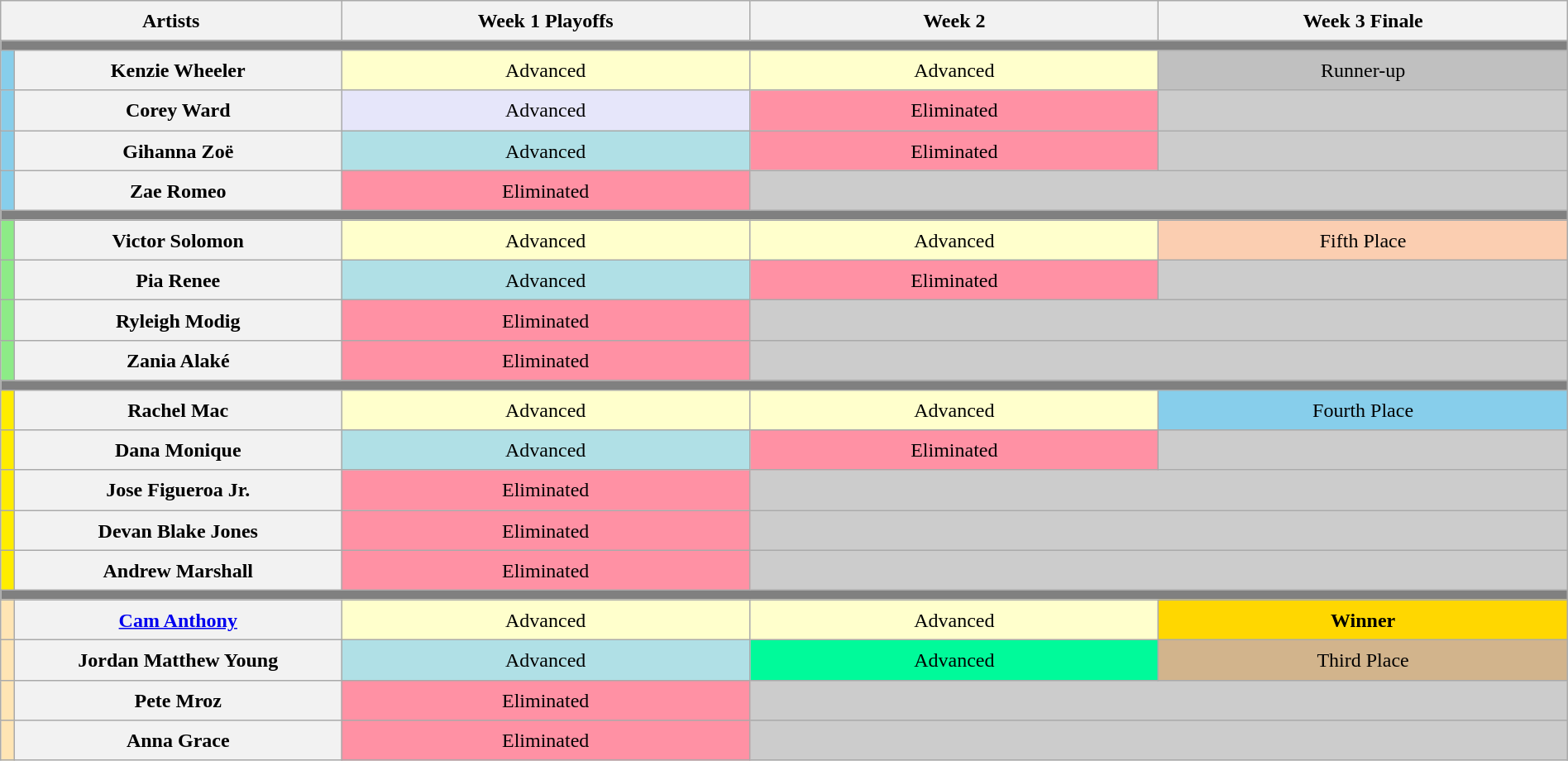<table class="wikitable" style="text-align:center; line-height:25px; width:100%">
<tr>
<th colspan="2" width="20%">Artists</th>
<th style="width:24%">Week 1 Playoffs</th>
<th style="width:24%">Week 2</th>
<th style="width:24%">Week 3 Finale</th>
</tr>
<tr>
<th colspan="5" style="background:gray"></th>
</tr>
<tr>
<th style="background:#87ceeb"></th>
<th scope="row">Kenzie Wheeler</th>
<td style="background:#FFFFCC">Advanced</td>
<td style="background:#FFFFCC">Advanced</td>
<td style="background: silver">Runner-up</td>
</tr>
<tr>
<th style="background:#87ceeb"></th>
<th scope="row">Corey Ward</th>
<td style="background:lavender">Advanced</td>
<td style="background:#FF91A4">Eliminated</td>
<td style="background:#ccc"></td>
</tr>
<tr>
<th style="background:#87ceeb"></th>
<th scope="row">Gihanna Zoë</th>
<td style="background:#B0E0E6">Advanced</td>
<td style="background:#FF91A4">Eliminated</td>
<td style="background:#ccc"></td>
</tr>
<tr>
<th style="background:#87ceeb"></th>
<th scope="row">Zae Romeo</th>
<td style="background:#FF91A4">Eliminated</td>
<td colspan="2" style="background:#ccc"></td>
</tr>
<tr>
<th colspan="5" style="background:gray"></th>
</tr>
<tr>
<th style="background:#8deb87"></th>
<th scope="row">Victor Solomon</th>
<td style="background:#FFFFCC">Advanced</td>
<td style="background:#FFFFCC">Advanced</td>
<td style="background:#fbceb1">Fifth Place</td>
</tr>
<tr>
<th style="background:#8deb87"></th>
<th scope="row">Pia Renee</th>
<td style="background:#B0E0E6">Advanced</td>
<td style="background:#FF91A4">Eliminated</td>
<td style="background:#ccc"></td>
</tr>
<tr>
<th style="background:#8deb87"></th>
<th scope="row">Ryleigh Modig</th>
<td style="background:#FF91A4">Eliminated</td>
<td colspan="2" style="background:#ccc"></td>
</tr>
<tr>
<th style="background:#8deb87"></th>
<th scope="row">Zania Alaké</th>
<td style="background:#FF91A4">Eliminated</td>
<td colspan="2" style="background:#ccc"></td>
</tr>
<tr>
<th colspan="5" style="background:gray"></th>
</tr>
<tr>
<th style="background:#FFED00"></th>
<th scope="row">Rachel Mac</th>
<td style="background:#FFFFCC">Advanced</td>
<td style="background:#FFFFCC">Advanced</td>
<td style="background: skyblue">Fourth Place</td>
</tr>
<tr>
<th style="background:#FFED00"></th>
<th scope="row">Dana Monique</th>
<td style="background:#B0E0E6">Advanced</td>
<td style="background:#FF91A4">Eliminated</td>
<td style="background:#ccc"></td>
</tr>
<tr>
<th style="background:#FFED00"></th>
<th scope="row">Jose Figueroa Jr.</th>
<td style="background:#FF91A4">Eliminated</td>
<td colspan="2" style="background:#ccc"></td>
</tr>
<tr>
<th style="background:#ffed00"></th>
<th scope="row">Devan Blake Jones</th>
<td style="background:#FF91A4">Eliminated</td>
<td colspan="2" style="background:#ccc"></td>
</tr>
<tr>
<th style="background:#FFED00"></th>
<th scope="row">Andrew Marshall</th>
<td style="background:#FF91A4">Eliminated</td>
<td colspan="2" style="background:#ccc"></td>
</tr>
<tr>
<th colspan="5" style="background:gray"></th>
</tr>
<tr>
<th style="background:#ffe5b4"></th>
<th scope="row"><a href='#'>Cam Anthony</a></th>
<td style="background:#FFFFCC">Advanced</td>
<td style="background:#FFFFCC">Advanced</td>
<td style="background: gold"><strong>Winner</strong></td>
</tr>
<tr>
<th style="background:#ffe5b4"></th>
<th scope="row">Jordan Matthew Young</th>
<td style="background:#B0E0E6">Advanced</td>
<td style="background:#00FA9A">Advanced</td>
<td style="background: tan">Third Place</td>
</tr>
<tr>
<th style="background:#ffe5b4"></th>
<th scope="row">Pete Mroz</th>
<td style="background:#FF91A4">Eliminated</td>
<td colspan="2" style="background:#ccc"></td>
</tr>
<tr>
<th style="background:#ffe5b4"></th>
<th scope="row">Anna Grace</th>
<td style="background:#FF91A4">Eliminated</td>
<td colspan="2" style="background:#ccc"></td>
</tr>
</table>
